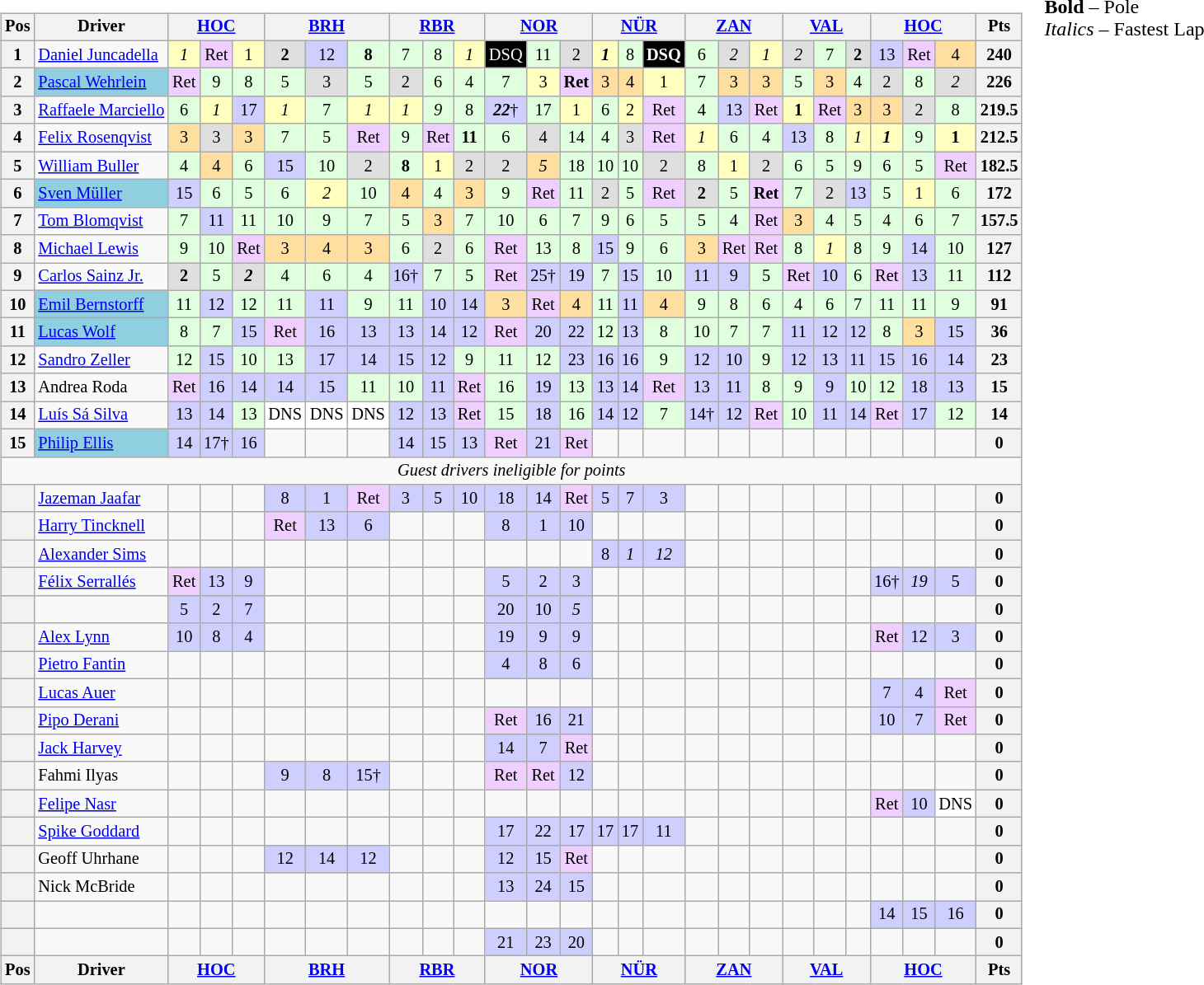<table>
<tr>
<td valign="top"><br><table align="left"| class="wikitable" style="font-size: 85%; text-align: center">
<tr valign="top">
<th valign="middle">Pos</th>
<th valign="middle">Driver</th>
<th colspan=3><a href='#'>HOC</a><br></th>
<th colspan=3><a href='#'>BRH</a><br></th>
<th colspan=3><a href='#'>RBR</a><br></th>
<th colspan=3><a href='#'>NOR</a><br></th>
<th colspan=3><a href='#'>NÜR</a><br></th>
<th colspan=3><a href='#'>ZAN</a><br></th>
<th colspan=3><a href='#'>VAL</a><br></th>
<th colspan=3><a href='#'>HOC</a><br></th>
<th valign="middle">Pts</th>
</tr>
<tr>
<th>1</th>
<td align="left"> <a href='#'>Daniel Juncadella</a></td>
<td style="background:#FFFFBF;"><em>1</em></td>
<td style="background:#EFCFFF;">Ret</td>
<td style="background:#FFFFBF;">1</td>
<td style="background:#DFDFDF;"><strong>2</strong></td>
<td style="background:#CFCFFF;">12</td>
<td style="background:#DFFFDF;"><strong>8</strong></td>
<td style="background:#DFFFDF;">7</td>
<td style="background:#DFFFDF;">8</td>
<td style="background:#FFFFBF;"><em>1</em></td>
<td style="background:black; color:white;">DSQ</td>
<td style="background:#DFFFDF;">11</td>
<td style="background:#DFDFDF;">2</td>
<td style="background:#FFFFBF;"><strong><em>1</em></strong></td>
<td style="background:#DFFFDF;">8</td>
<td style="background:black; color:white;"><strong>DSQ</strong></td>
<td style="background:#DFFFDF;">6</td>
<td style="background:#DFDFDF;"><em>2</em></td>
<td style="background:#FFFFBF;"><em>1</em></td>
<td style="background:#DFDFDF;"><em>2</em></td>
<td style="background:#DFFFDF;">7</td>
<td style="background:#DFDFDF;"><strong>2</strong></td>
<td style="background:#CFCFFF;">13</td>
<td style="background:#EFCFFF;">Ret</td>
<td style="background:#FFDF9F;">4</td>
<th>240</th>
</tr>
<tr>
<th>2</th>
<td align="left" style="background:#8FCFDF;"> <a href='#'>Pascal Wehrlein</a></td>
<td style="background:#EFCFFF;">Ret</td>
<td style="background:#DFFFDF;">9</td>
<td style="background:#DFFFDF;">8</td>
<td style="background:#DFFFDF;">5</td>
<td style="background:#DFDFDF;">3</td>
<td style="background:#DFFFDF;">5</td>
<td style="background:#DFDFDF;">2</td>
<td style="background:#DFFFDF;">6</td>
<td style="background:#DFFFDF;">4</td>
<td style="background:#DFFFDF;">7</td>
<td style="background:#FFFFBF;">3</td>
<td style="background:#EFCFFF;"><strong>Ret</strong></td>
<td style="background:#FFDF9F;">3</td>
<td style="background:#FFDF9F;">4</td>
<td style="background:#FFFFBF;">1</td>
<td style="background:#DFFFDF;">7</td>
<td style="background:#FFDF9F;">3</td>
<td style="background:#FFDF9F;">3</td>
<td style="background:#DFFFDF;">5</td>
<td style="background:#FFDF9F;">3</td>
<td style="background:#DFFFDF;">4</td>
<td style="background:#DFDFDF;">2</td>
<td style="background:#DFFFDF;">8</td>
<td style="background:#DFDFDF;"><em>2</em></td>
<th>226</th>
</tr>
<tr>
<th>3</th>
<td align="left"> <a href='#'>Raffaele Marciello</a></td>
<td style="background:#DFFFDF;">6</td>
<td style="background:#FFFFBF;"><em>1</em></td>
<td style="background:#CFCFFF;">17</td>
<td style="background:#FFFFBF;"><em>1</em></td>
<td style="background:#DFFFDF;">7</td>
<td style="background:#FFFFBF;"><em>1</em></td>
<td style="background:#FFFFBF;"><em>1</em></td>
<td style="background:#DFFFDF;"><em>9</em></td>
<td style="background:#DFFFDF;">8</td>
<td style="background:#CFCFFF;"><strong><em>22</em></strong>†</td>
<td style="background:#DFFFDF;">17</td>
<td style="background:#FFFFBF;">1</td>
<td style="background:#DFFFDF;">6</td>
<td style="background:#FFFFBF;">2</td>
<td style="background:#EFCFFF;">Ret</td>
<td style="background:#DFFFDF;">4</td>
<td style="background:#CFCFFF;">13</td>
<td style="background:#EFCFFF;">Ret</td>
<td style="background:#FFFFBF;"><strong>1</strong></td>
<td style="background:#EFCFFF;">Ret</td>
<td style="background:#FFDF9F;">3</td>
<td style="background:#FFDF9F;">3</td>
<td style="background:#DFDFDF;">2</td>
<td style="background:#DFFFDF;">8</td>
<th>219.5</th>
</tr>
<tr>
<th>4</th>
<td align="left"> <a href='#'>Felix Rosenqvist</a></td>
<td style="background:#FFDF9F;">3</td>
<td style="background:#DFDFDF;">3</td>
<td style="background:#FFDF9F;">3</td>
<td style="background:#DFFFDF;">7</td>
<td style="background:#DFFFDF;">5</td>
<td style="background:#EFCFFF;">Ret</td>
<td style="background:#DFFFDF;">9</td>
<td style="background:#EFCFFF;">Ret</td>
<td style="background:#DFFFDF;"><strong>11</strong></td>
<td style="background:#DFFFDF;">6</td>
<td style="background:#DFDFDF;">4</td>
<td style="background:#DFFFDF;">14</td>
<td style="background:#DFFFDF;">4</td>
<td style="background:#DFDFDF;">3</td>
<td style="background:#EFCFFF;">Ret</td>
<td style="background:#FFFFBF;"><em>1</em></td>
<td style="background:#DFFFDF;">6</td>
<td style="background:#DFFFDF;">4</td>
<td style="background:#CFCFFF;">13</td>
<td style="background:#DFFFDF;">8</td>
<td style="background:#FFFFBF;"><em>1</em></td>
<td style="background:#FFFFBF;"><strong><em>1</em></strong></td>
<td style="background:#DFFFDF;">9</td>
<td style="background:#FFFFBF;"><strong>1</strong></td>
<th>212.5</th>
</tr>
<tr>
<th>5</th>
<td align="left"> <a href='#'>William Buller</a></td>
<td style="background:#DFFFDF;">4</td>
<td style="background:#FFDF9F;">4</td>
<td style="background:#DFFFDF;">6</td>
<td style="background:#CFCFFF;">15</td>
<td style="background:#DFFFDF;">10</td>
<td style="background:#DFDFDF;">2</td>
<td style="background:#DFFFDF;"><strong>8</strong></td>
<td style="background:#FFFFBF;">1</td>
<td style="background:#DFDFDF;">2</td>
<td style="background:#DFDFDF;">2</td>
<td style="background:#FFDF9F;"><em>5</em></td>
<td style="background:#DFFFDF;">18</td>
<td style="background:#DFFFDF;">10</td>
<td style="background:#DFFFDF;">10</td>
<td style="background:#DFDFDF;">2</td>
<td style="background:#DFFFDF;">8</td>
<td style="background:#FFFFBF;">1</td>
<td style="background:#DFDFDF;">2</td>
<td style="background:#DFFFDF;">6</td>
<td style="background:#DFFFDF;">5</td>
<td style="background:#DFFFDF;">9</td>
<td style="background:#DFFFDF;">6</td>
<td style="background:#DFFFDF;">5</td>
<td style="background:#EFCFFF;">Ret</td>
<th>182.5</th>
</tr>
<tr>
<th>6</th>
<td align="left" style="background:#8FCFDF;"> <a href='#'>Sven Müller</a></td>
<td style="background:#CFCFFF;">15</td>
<td style="background:#DFFFDF;">6</td>
<td style="background:#DFFFDF;">5</td>
<td style="background:#DFFFDF;">6</td>
<td style="background:#FFFFBF;"><em>2</em></td>
<td style="background:#DFFFDF;">10</td>
<td style="background:#FFDF9F;">4</td>
<td style="background:#DFFFDF;">4</td>
<td style="background:#FFDF9F;">3</td>
<td style="background:#DFFFDF;">9</td>
<td style="background:#EFCFFF;">Ret</td>
<td style="background:#DFFFDF;">11</td>
<td style="background:#DFDFDF;">2</td>
<td style="background:#DFFFDF;">5</td>
<td style="background:#EFCFFF;">Ret</td>
<td style="background:#DFDFDF;"><strong>2</strong></td>
<td style="background:#DFFFDF;">5</td>
<td style="background:#EFCFFF;"><strong>Ret</strong></td>
<td style="background:#DFFFDF;">7</td>
<td style="background:#DFDFDF;">2</td>
<td style="background:#CFCFFF;">13</td>
<td style="background:#DFFFDF;">5</td>
<td style="background:#FFFFBF;">1</td>
<td style="background:#DFFFDF;">6</td>
<th>172</th>
</tr>
<tr>
<th>7</th>
<td align="left"> <a href='#'>Tom Blomqvist</a></td>
<td style="background:#DFFFDF;">7</td>
<td style="background:#CFCFFF;">11</td>
<td style="background:#DFFFDF;">11</td>
<td style="background:#DFFFDF;">10</td>
<td style="background:#DFFFDF;">9</td>
<td style="background:#DFFFDF;">7</td>
<td style="background:#DFFFDF;">5</td>
<td style="background:#FFDF9F;">3</td>
<td style="background:#DFFFDF;">7</td>
<td style="background:#DFFFDF;">10</td>
<td style="background:#DFFFDF;">6</td>
<td style="background:#DFFFDF;">7</td>
<td style="background:#DFFFDF;">9</td>
<td style="background:#DFFFDF;">6</td>
<td style="background:#DFFFDF;">5</td>
<td style="background:#DFFFDF;">5</td>
<td style="background:#DFFFDF;">4</td>
<td style="background:#EFCFFF;">Ret</td>
<td style="background:#FFDF9F;">3</td>
<td style="background:#DFFFDF;">4</td>
<td style="background:#DFFFDF;">5</td>
<td style="background:#DFFFDF;">4</td>
<td style="background:#DFFFDF;">6</td>
<td style="background:#DFFFDF;">7</td>
<th>157.5</th>
</tr>
<tr>
<th>8</th>
<td align="left"> <a href='#'>Michael Lewis</a></td>
<td style="background:#DFFFDF;">9</td>
<td style="background:#DFFFDF;">10</td>
<td style="background:#EFCFFF;">Ret</td>
<td style="background:#FFDF9F;">3</td>
<td style="background:#FFDF9F;">4</td>
<td style="background:#FFDF9F;">3</td>
<td style="background:#DFFFDF;">6</td>
<td style="background:#DFDFDF;">2</td>
<td style="background:#DFFFDF;">6</td>
<td style="background:#EFCFFF;">Ret</td>
<td style="background:#DFFFDF;">13</td>
<td style="background:#DFFFDF;">8</td>
<td style="background:#CFCFFF;">15</td>
<td style="background:#DFFFDF;">9</td>
<td style="background:#DFFFDF;">6</td>
<td style="background:#FFDF9F;">3</td>
<td style="background:#EFCFFF;">Ret</td>
<td style="background:#EFCFFF;">Ret</td>
<td style="background:#DFFFDF;">8</td>
<td style="background:#FFFFBF;"><em>1</em></td>
<td style="background:#DFFFDF;">8</td>
<td style="background:#DFFFDF;">9</td>
<td style="background:#CFCFFF;">14</td>
<td style="background:#DFFFDF;">10</td>
<th>127</th>
</tr>
<tr>
<th>9</th>
<td align="left"> <a href='#'>Carlos Sainz Jr.</a></td>
<td style="background:#DFDFDF;"><strong>2</strong></td>
<td style="background:#DFFFDF;">5</td>
<td style="background:#DFDFDF;"><strong><em>2</em></strong></td>
<td style="background:#DFFFDF;">4</td>
<td style="background:#DFFFDF;">6</td>
<td style="background:#DFFFDF;">4</td>
<td style="background:#CFCFFF;">16†</td>
<td style="background:#DFFFDF;">7</td>
<td style="background:#DFFFDF;">5</td>
<td style="background:#EFCFFF;">Ret</td>
<td style="background:#CFCFFF;">25†</td>
<td style="background:#CFCFFF;">19</td>
<td style="background:#DFFFDF;">7</td>
<td style="background:#CFCFFF;">15</td>
<td style="background:#DFFFDF;">10</td>
<td style="background:#CFCFFF;">11</td>
<td style="background:#CFCFFF;">9</td>
<td style="background:#DFFFDF;">5</td>
<td style="background:#EFCFFF;">Ret</td>
<td style="background:#CFCFFF;">10</td>
<td style="background:#DFFFDF;">6</td>
<td style="background:#EFCFFF;">Ret</td>
<td style="background:#CFCFFF;">13</td>
<td style="background:#DFFFDF;">11</td>
<th>112</th>
</tr>
<tr>
<th>10</th>
<td align="left" style="background:#8FCFDF;"> <a href='#'>Emil Bernstorff</a></td>
<td style="background:#DFFFDF;">11</td>
<td style="background:#CFCFFF;">12</td>
<td style="background:#DFFFDF;">12</td>
<td style="background:#DFFFDF;">11</td>
<td style="background:#CFCFFF;">11</td>
<td style="background:#DFFFDF;">9</td>
<td style="background:#DFFFDF;">11</td>
<td style="background:#CFCFFF;">10</td>
<td style="background:#CFCFFF;">14</td>
<td style="background:#FFDF9F;">3</td>
<td style="background:#EFCFFF;">Ret</td>
<td style="background:#FFDF9F;">4</td>
<td style="background:#DFFFDF;">11</td>
<td style="background:#CFCFFF;">11</td>
<td style="background:#FFDF9F;">4</td>
<td style="background:#DFFFDF;">9</td>
<td style="background:#DFFFDF;">8</td>
<td style="background:#DFFFDF;">6</td>
<td style="background:#DFFFDF;">4</td>
<td style="background:#DFFFDF;">6</td>
<td style="background:#DFFFDF;">7</td>
<td style="background:#DFFFDF;">11</td>
<td style="background:#DFFFDF;">11</td>
<td style="background:#DFFFDF;">9</td>
<th>91</th>
</tr>
<tr>
<th>11</th>
<td align="left" style="background:#8FCFDF;"> <a href='#'>Lucas Wolf</a></td>
<td style="background:#DFFFDF;">8</td>
<td style="background:#DFFFDF;">7</td>
<td style="background:#CFCFFF;">15</td>
<td style="background:#EFCFFF;">Ret</td>
<td style="background:#CFCFFF;">16</td>
<td style="background:#CFCFFF;">13</td>
<td style="background:#CFCFFF;">13</td>
<td style="background:#CFCFFF;">14</td>
<td style="background:#CFCFFF;">12</td>
<td style="background:#EFCFFF;">Ret</td>
<td style="background:#CFCFFF;">20</td>
<td style="background:#CFCFFF;">22</td>
<td style="background:#DFFFDF;">12</td>
<td style="background:#CFCFFF;">13</td>
<td style="background:#DFFFDF;">8</td>
<td style="background:#DFFFDF;">10</td>
<td style="background:#DFFFDF;">7</td>
<td style="background:#DFFFDF;">7</td>
<td style="background:#CFCFFF;">11</td>
<td style="background:#CFCFFF;">12</td>
<td style="background:#CFCFFF;">12</td>
<td style="background:#DFFFDF;">8</td>
<td style="background:#FFDF9F;">3</td>
<td style="background:#CFCFFF;">15</td>
<th>36</th>
</tr>
<tr>
<th>12</th>
<td align="left"> <a href='#'>Sandro Zeller</a></td>
<td style="background:#DFFFDF;">12</td>
<td style="background:#CFCFFF;">15</td>
<td style="background:#DFFFDF;">10</td>
<td style="background:#DFFFDF;">13</td>
<td style="background:#CFCFFF;">17</td>
<td style="background:#CFCFFF;">14</td>
<td style="background:#CFCFFF;">15</td>
<td style="background:#CFCFFF;">12</td>
<td style="background:#DFFFDF;">9</td>
<td style="background:#DFFFDF;">11</td>
<td style="background:#DFFFDF;">12</td>
<td style="background:#CFCFFF;">23</td>
<td style="background:#CFCFFF;">16</td>
<td style="background:#CFCFFF;">16</td>
<td style="background:#DFFFDF;">9</td>
<td style="background:#CFCFFF;">12</td>
<td style="background:#CFCFFF;">10</td>
<td style="background:#DFFFDF;">9</td>
<td style="background:#CFCFFF;">12</td>
<td style="background:#CFCFFF;">13</td>
<td style="background:#CFCFFF;">11</td>
<td style="background:#CFCFFF;">15</td>
<td style="background:#CFCFFF;">16</td>
<td style="background:#CFCFFF;">14</td>
<th>23</th>
</tr>
<tr>
<th>13</th>
<td align="left"> Andrea Roda</td>
<td style="background:#EFCFFF;">Ret</td>
<td style="background:#CFCFFF;">16</td>
<td style="background:#CFCFFF;">14</td>
<td style="background:#CFCFFF;">14</td>
<td style="background:#CFCFFF;">15</td>
<td style="background:#DFFFDF;">11</td>
<td style="background:#DFFFDF;">10</td>
<td style="background:#CFCFFF;">11</td>
<td style="background:#EFCFFF;">Ret</td>
<td style="background:#DFFFDF;">16</td>
<td style="background:#CFCFFF;">19</td>
<td style="background:#DFFFDF;">13</td>
<td style="background:#CFCFFF;">13</td>
<td style="background:#CFCFFF;">14</td>
<td style="background:#EFCFFF;">Ret</td>
<td style="background:#CFCFFF;">13</td>
<td style="background:#CFCFFF;">11</td>
<td style="background:#DFFFDF;">8</td>
<td style="background:#DFFFDF;">9</td>
<td style="background:#CFCFFF;">9</td>
<td style="background:#DFFFDF;">10</td>
<td style="background:#DFFFDF;">12</td>
<td style="background:#CFCFFF;">18</td>
<td style="background:#CFCFFF;">13</td>
<th>15</th>
</tr>
<tr>
<th>14</th>
<td align="left"> <a href='#'>Luís Sá Silva</a></td>
<td style="background:#CFCFFF;">13</td>
<td style="background:#CFCFFF;">14</td>
<td style="background:#DFFFDF;">13</td>
<td style="background:#FFFFFF;">DNS</td>
<td style="background:#FFFFFF;">DNS</td>
<td style="background:#FFFFFF;">DNS</td>
<td style="background:#CFCFFF;">12</td>
<td style="background:#CFCFFF;">13</td>
<td style="background:#EFCFFF;">Ret</td>
<td style="background:#DFFFDF;">15</td>
<td style="background:#CFCFFF;">18</td>
<td style="background:#DFFFDF;">16</td>
<td style="background:#CFCFFF;">14</td>
<td style="background:#CFCFFF;">12</td>
<td style="background:#DFFFDF;">7</td>
<td style="background:#CFCFFF;">14†</td>
<td style="background:#CFCFFF;">12</td>
<td style="background:#EFCFFF;">Ret</td>
<td style="background:#DFFFDF;">10</td>
<td style="background:#CFCFFF;">11</td>
<td style="background:#CFCFFF;">14</td>
<td style="background:#EFCFFF;">Ret</td>
<td style="background:#CFCFFF;">17</td>
<td style="background:#DFFFDF;">12</td>
<th>14</th>
</tr>
<tr>
<th>15</th>
<td align="left" style="background:#8FCFDF;"> <a href='#'>Philip Ellis</a></td>
<td style="background:#CFCFFF;">14</td>
<td style="background:#CFCFFF;">17†</td>
<td style="background:#CFCFFF;">16</td>
<td></td>
<td></td>
<td></td>
<td style="background:#CFCFFF;">14</td>
<td style="background:#CFCFFF;">15</td>
<td style="background:#CFCFFF;">13</td>
<td style="background:#EFCFFF;">Ret</td>
<td style="background:#CFCFFF;">21</td>
<td style="background:#EFCFFF;">Ret</td>
<td></td>
<td></td>
<td></td>
<td></td>
<td></td>
<td></td>
<td></td>
<td></td>
<td></td>
<td></td>
<td></td>
<td></td>
<th>0</th>
</tr>
<tr>
<td colspan=27 align=center><em>Guest drivers ineligible for points</em></td>
</tr>
<tr>
<th></th>
<td align="left"> <a href='#'>Jazeman Jaafar</a></td>
<td></td>
<td></td>
<td></td>
<td style="background:#CFCFFF;">8</td>
<td style="background:#CFCFFF;">1</td>
<td style="background:#EFCFFF;">Ret</td>
<td style="background:#CFCFFF;">3</td>
<td style="background:#CFCFFF;">5</td>
<td style="background:#CFCFFF;">10</td>
<td style="background:#CFCFFF;">18</td>
<td style="background:#CFCFFF;">14</td>
<td style="background:#EFCFFF;">Ret</td>
<td style="background:#CFCFFF;">5</td>
<td style="background:#CFCFFF;">7</td>
<td style="background:#CFCFFF;">3</td>
<td></td>
<td></td>
<td></td>
<td></td>
<td></td>
<td></td>
<td></td>
<td></td>
<td></td>
<th>0</th>
</tr>
<tr>
<th></th>
<td align="left"> <a href='#'>Harry Tincknell</a></td>
<td></td>
<td></td>
<td></td>
<td style="background:#EFCFFF;">Ret</td>
<td style="background:#CFCFFF;">13</td>
<td style="background:#CFCFFF;">6</td>
<td></td>
<td></td>
<td></td>
<td style="background:#CFCFFF;">8</td>
<td style="background:#CFCFFF;">1</td>
<td style="background:#CFCFFF;">10</td>
<td></td>
<td></td>
<td></td>
<td></td>
<td></td>
<td></td>
<td></td>
<td></td>
<td></td>
<td></td>
<td></td>
<td></td>
<th>0</th>
</tr>
<tr>
<th></th>
<td align="left"> <a href='#'>Alexander Sims</a></td>
<td></td>
<td></td>
<td></td>
<td></td>
<td></td>
<td></td>
<td></td>
<td></td>
<td></td>
<td></td>
<td></td>
<td></td>
<td style="background:#CFCFFF;">8</td>
<td style="background:#CFCFFF;"><em>1</em></td>
<td style="background:#CFCFFF;"><em>12</em></td>
<td></td>
<td></td>
<td></td>
<td></td>
<td></td>
<td></td>
<td></td>
<td></td>
<td></td>
<th>0</th>
</tr>
<tr>
<th></th>
<td align="left"> <a href='#'>Félix Serrallés</a></td>
<td style="background:#EFCFFF;">Ret</td>
<td style="background:#CFCFFF;">13</td>
<td style="background:#CFCFFF;">9</td>
<td></td>
<td></td>
<td></td>
<td></td>
<td></td>
<td></td>
<td style="background:#CFCFFF;">5</td>
<td style="background:#CFCFFF;">2</td>
<td style="background:#CFCFFF;">3</td>
<td></td>
<td></td>
<td></td>
<td></td>
<td></td>
<td></td>
<td></td>
<td></td>
<td></td>
<td style="background:#CFCFFF;">16†</td>
<td style="background:#CFCFFF;"><em>19</em></td>
<td style="background:#CFCFFF;">5</td>
<th>0</th>
</tr>
<tr>
<th></th>
<td align="left"></td>
<td style="background:#CFCFFF;">5</td>
<td style="background:#CFCFFF;">2</td>
<td style="background:#CFCFFF;">7</td>
<td></td>
<td></td>
<td></td>
<td></td>
<td></td>
<td></td>
<td style="background:#CFCFFF;">20</td>
<td style="background:#CFCFFF;">10</td>
<td style="background:#CFCFFF;"><em>5</em></td>
<td></td>
<td></td>
<td></td>
<td></td>
<td></td>
<td></td>
<td></td>
<td></td>
<td></td>
<td></td>
<td></td>
<td></td>
<th>0</th>
</tr>
<tr>
<th></th>
<td align="left"> <a href='#'>Alex Lynn</a></td>
<td style="background:#CFCFFF;">10</td>
<td style="background:#CFCFFF;">8</td>
<td style="background:#CFCFFF;">4</td>
<td></td>
<td></td>
<td></td>
<td></td>
<td></td>
<td></td>
<td style="background:#CFCFFF;">19</td>
<td style="background:#CFCFFF;">9</td>
<td style="background:#CFCFFF;">9</td>
<td></td>
<td></td>
<td></td>
<td></td>
<td></td>
<td></td>
<td></td>
<td></td>
<td></td>
<td style="background:#EFCFFF;">Ret</td>
<td style="background:#CFCFFF;">12</td>
<td style="background:#CFCFFF;">3</td>
<th>0</th>
</tr>
<tr>
<th></th>
<td align="left"> <a href='#'>Pietro Fantin</a></td>
<td></td>
<td></td>
<td></td>
<td></td>
<td></td>
<td></td>
<td></td>
<td></td>
<td></td>
<td style="background:#CFCFFF;">4</td>
<td style="background:#CFCFFF;">8</td>
<td style="background:#CFCFFF;">6</td>
<td></td>
<td></td>
<td></td>
<td></td>
<td></td>
<td></td>
<td></td>
<td></td>
<td></td>
<td></td>
<td></td>
<td></td>
<th>0</th>
</tr>
<tr>
<th></th>
<td align="left"> <a href='#'>Lucas Auer</a></td>
<td></td>
<td></td>
<td></td>
<td></td>
<td></td>
<td></td>
<td></td>
<td></td>
<td></td>
<td></td>
<td></td>
<td></td>
<td></td>
<td></td>
<td></td>
<td></td>
<td></td>
<td></td>
<td></td>
<td></td>
<td></td>
<td style="background:#CFCFFF;">7</td>
<td style="background:#CFCFFF;">4</td>
<td style="background:#EFCFFF;">Ret</td>
<th>0</th>
</tr>
<tr>
<th></th>
<td align="left"> <a href='#'>Pipo Derani</a></td>
<td></td>
<td></td>
<td></td>
<td></td>
<td></td>
<td></td>
<td></td>
<td></td>
<td></td>
<td style="background:#EFCFFF;">Ret</td>
<td style="background:#CFCFFF;">16</td>
<td style="background:#CFCFFF;">21</td>
<td></td>
<td></td>
<td></td>
<td></td>
<td></td>
<td></td>
<td></td>
<td></td>
<td></td>
<td style="background:#CFCFFF;">10</td>
<td style="background:#CFCFFF;">7</td>
<td style="background:#EFCFFF;">Ret</td>
<th>0</th>
</tr>
<tr>
<th></th>
<td align="left"> <a href='#'>Jack Harvey</a></td>
<td></td>
<td></td>
<td></td>
<td></td>
<td></td>
<td></td>
<td></td>
<td></td>
<td></td>
<td style="background:#CFCFFF;">14</td>
<td style="background:#CFCFFF;">7</td>
<td style="background:#EFCFFF;">Ret</td>
<td></td>
<td></td>
<td></td>
<td></td>
<td></td>
<td></td>
<td></td>
<td></td>
<td></td>
<td></td>
<td></td>
<td></td>
<th>0</th>
</tr>
<tr>
<th></th>
<td align="left"> Fahmi Ilyas</td>
<td></td>
<td></td>
<td></td>
<td style="background:#CFCFFF;">9</td>
<td style="background:#CFCFFF;">8</td>
<td style="background:#CFCFFF;">15†</td>
<td></td>
<td></td>
<td></td>
<td style="background:#EFCFFF;">Ret</td>
<td style="background:#EFCFFF;">Ret</td>
<td style="background:#CFCFFF;">12</td>
<td></td>
<td></td>
<td></td>
<td></td>
<td></td>
<td></td>
<td></td>
<td></td>
<td></td>
<td></td>
<td></td>
<td></td>
<th>0</th>
</tr>
<tr>
<th></th>
<td align="left"> <a href='#'>Felipe Nasr</a></td>
<td></td>
<td></td>
<td></td>
<td></td>
<td></td>
<td></td>
<td></td>
<td></td>
<td></td>
<td></td>
<td></td>
<td></td>
<td></td>
<td></td>
<td></td>
<td></td>
<td></td>
<td></td>
<td></td>
<td></td>
<td></td>
<td style="background:#EFCFFF;">Ret</td>
<td style="background:#CFCFFF;">10</td>
<td style="background:#FFFFFF;">DNS</td>
<th>0</th>
</tr>
<tr>
<th></th>
<td align="left"> <a href='#'>Spike Goddard</a></td>
<td></td>
<td></td>
<td></td>
<td></td>
<td></td>
<td></td>
<td></td>
<td></td>
<td></td>
<td style="background:#CFCFFF;">17</td>
<td style="background:#CFCFFF;">22</td>
<td style="background:#CFCFFF;">17</td>
<td style="background:#CFCFFF;">17</td>
<td style="background:#CFCFFF;">17</td>
<td style="background:#CFCFFF;">11</td>
<td></td>
<td></td>
<td></td>
<td></td>
<td></td>
<td></td>
<td></td>
<td></td>
<td></td>
<th>0</th>
</tr>
<tr>
<th></th>
<td align="left"> Geoff Uhrhane</td>
<td></td>
<td></td>
<td></td>
<td style="background:#CFCFFF;">12</td>
<td style="background:#CFCFFF;">14</td>
<td style="background:#CFCFFF;">12</td>
<td></td>
<td></td>
<td></td>
<td style="background:#CFCFFF;">12</td>
<td style="background:#CFCFFF;">15</td>
<td style="background:#EFCFFF;">Ret</td>
<td></td>
<td></td>
<td></td>
<td></td>
<td></td>
<td></td>
<td></td>
<td></td>
<td></td>
<td></td>
<td></td>
<td></td>
<th>0</th>
</tr>
<tr>
<th></th>
<td align="left"> Nick McBride</td>
<td></td>
<td></td>
<td></td>
<td></td>
<td></td>
<td></td>
<td></td>
<td></td>
<td></td>
<td style="background:#CFCFFF;">13</td>
<td style="background:#CFCFFF;">24</td>
<td style="background:#CFCFFF;">15</td>
<td></td>
<td></td>
<td></td>
<td></td>
<td></td>
<td></td>
<td></td>
<td></td>
<td></td>
<td></td>
<td></td>
<td></td>
<th>0</th>
</tr>
<tr>
<th></th>
<td align="left"></td>
<td></td>
<td></td>
<td></td>
<td></td>
<td></td>
<td></td>
<td></td>
<td></td>
<td></td>
<td></td>
<td></td>
<td></td>
<td></td>
<td></td>
<td></td>
<td></td>
<td></td>
<td></td>
<td></td>
<td></td>
<td></td>
<td style="background:#CFCFFF;">14</td>
<td style="background:#CFCFFF;">15</td>
<td style="background:#CFCFFF;">16</td>
<th>0</th>
</tr>
<tr>
<th></th>
<td align="left"></td>
<td></td>
<td></td>
<td></td>
<td></td>
<td></td>
<td></td>
<td></td>
<td></td>
<td></td>
<td style="background:#CFCFFF;">21</td>
<td style="background:#CFCFFF;">23</td>
<td style="background:#CFCFFF;">20</td>
<td></td>
<td></td>
<td></td>
<td></td>
<td></td>
<td></td>
<td></td>
<td></td>
<td></td>
<td></td>
<td></td>
<td></td>
<th>0</th>
</tr>
<tr valign="top">
<th valign="middle">Pos</th>
<th valign="middle">Driver</th>
<th colspan=3><a href='#'>HOC</a><br></th>
<th colspan=3><a href='#'>BRH</a><br></th>
<th colspan=3><a href='#'>RBR</a><br></th>
<th colspan=3><a href='#'>NOR</a><br></th>
<th colspan=3><a href='#'>NÜR</a><br></th>
<th colspan=3><a href='#'>ZAN</a><br></th>
<th colspan=3><a href='#'>VAL</a><br></th>
<th colspan=3><a href='#'>HOC</a><br></th>
<th valign="middle">Pts</th>
</tr>
</table>
</td>
<td valign="top"><br>
<span><strong>Bold</strong> – Pole<br><em>Italics</em> – Fastest Lap</span></td>
</tr>
</table>
